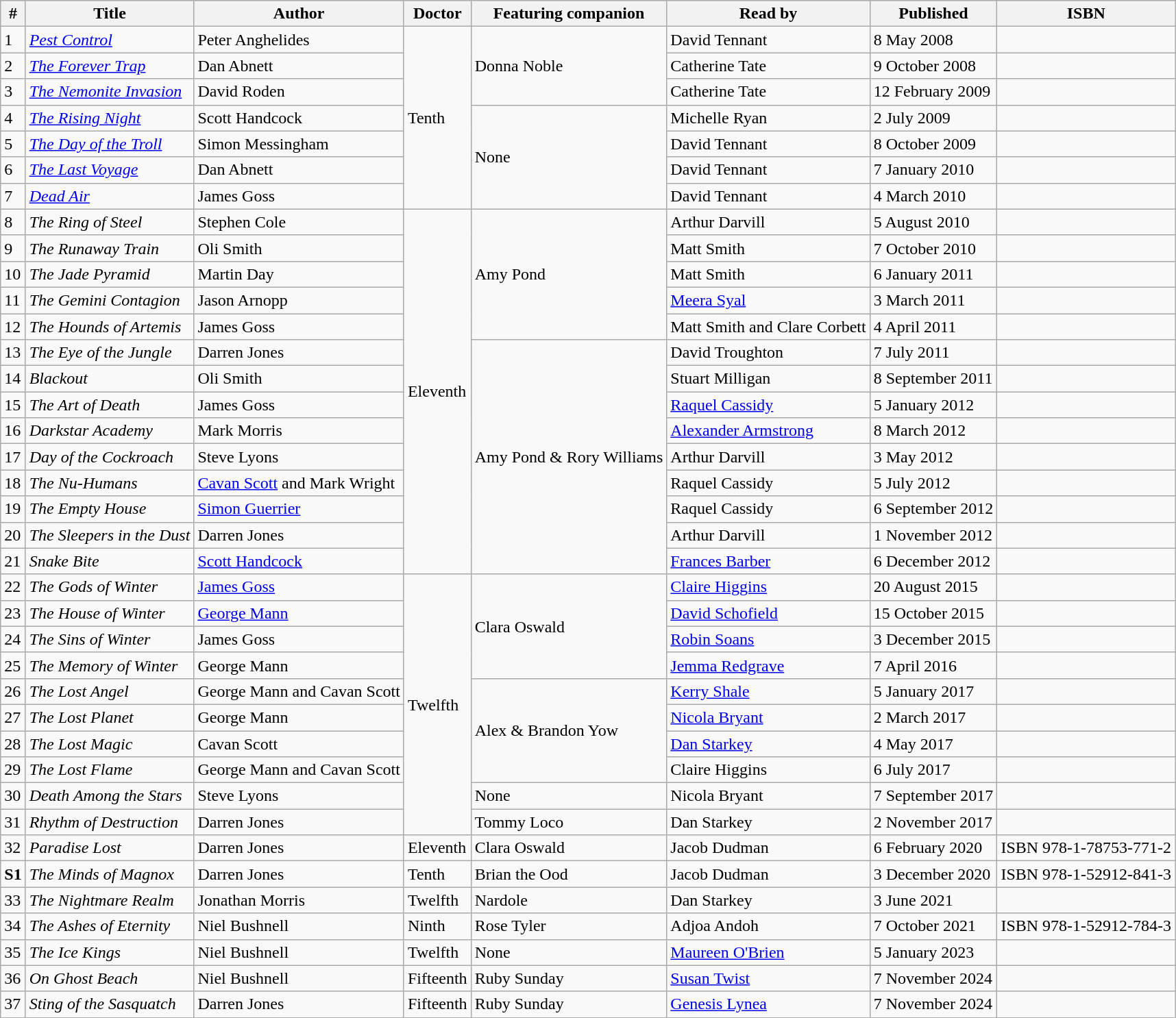<table class="wikitable">
<tr>
<th>#</th>
<th>Title</th>
<th>Author</th>
<th>Doctor</th>
<th>Featuring companion</th>
<th>Read by</th>
<th>Published</th>
<th>ISBN</th>
</tr>
<tr>
<td>1</td>
<td><em><a href='#'>Pest Control</a></em></td>
<td>Peter Anghelides</td>
<td rowspan="7">Tenth</td>
<td rowspan="3">Donna Noble</td>
<td>David Tennant</td>
<td>8 May 2008</td>
<td></td>
</tr>
<tr>
<td>2</td>
<td><em><a href='#'>The Forever Trap</a></em></td>
<td>Dan Abnett</td>
<td>Catherine Tate</td>
<td>9 October 2008</td>
<td></td>
</tr>
<tr>
<td>3</td>
<td><em><a href='#'>The Nemonite Invasion</a></em></td>
<td>David Roden</td>
<td>Catherine Tate</td>
<td>12 February 2009</td>
<td></td>
</tr>
<tr>
<td>4</td>
<td><em><a href='#'>The Rising Night</a></em></td>
<td>Scott Handcock</td>
<td rowspan="4">None</td>
<td>Michelle Ryan</td>
<td>2 July 2009</td>
<td></td>
</tr>
<tr>
<td>5</td>
<td><em><a href='#'>The Day of the Troll</a></em></td>
<td>Simon Messingham</td>
<td>David Tennant</td>
<td>8 October 2009</td>
<td></td>
</tr>
<tr>
<td>6</td>
<td><em><a href='#'>The Last Voyage</a></em></td>
<td>Dan Abnett</td>
<td>David Tennant</td>
<td>7 January 2010</td>
<td></td>
</tr>
<tr>
<td>7</td>
<td><em><a href='#'>Dead Air</a></em></td>
<td>James Goss</td>
<td>David Tennant</td>
<td>4 March 2010</td>
<td></td>
</tr>
<tr>
<td>8</td>
<td><em>The Ring of Steel</em></td>
<td>Stephen Cole</td>
<td rowspan="14">Eleventh</td>
<td rowspan="5">Amy Pond</td>
<td>Arthur Darvill</td>
<td>5 August 2010</td>
<td></td>
</tr>
<tr>
<td>9</td>
<td><em>The Runaway Train</em></td>
<td>Oli Smith</td>
<td>Matt Smith</td>
<td>7 October 2010</td>
<td></td>
</tr>
<tr>
<td>10</td>
<td><em>The Jade Pyramid</em></td>
<td>Martin Day</td>
<td>Matt Smith</td>
<td>6 January 2011</td>
<td></td>
</tr>
<tr>
<td>11</td>
<td><em>The Gemini Contagion</em></td>
<td>Jason Arnopp</td>
<td><a href='#'>Meera Syal</a></td>
<td>3 March 2011</td>
<td></td>
</tr>
<tr>
<td>12</td>
<td><em>The Hounds of Artemis</em></td>
<td>James Goss</td>
<td>Matt Smith and Clare Corbett</td>
<td>4 April 2011</td>
<td></td>
</tr>
<tr>
<td>13</td>
<td><em>The Eye of the Jungle</em></td>
<td>Darren Jones</td>
<td rowspan="9">Amy Pond & Rory Williams</td>
<td>David Troughton</td>
<td>7 July 2011</td>
<td></td>
</tr>
<tr>
<td>14</td>
<td><em>Blackout</em></td>
<td>Oli Smith</td>
<td>Stuart Milligan</td>
<td>8 September 2011</td>
<td></td>
</tr>
<tr>
<td>15</td>
<td><em>The Art of Death</em></td>
<td>James Goss</td>
<td><a href='#'>Raquel Cassidy</a></td>
<td>5 January 2012</td>
<td></td>
</tr>
<tr>
<td>16</td>
<td><em>Darkstar Academy</em></td>
<td>Mark Morris</td>
<td><a href='#'>Alexander Armstrong</a></td>
<td>8 March 2012</td>
<td></td>
</tr>
<tr>
<td>17</td>
<td><em>Day of the Cockroach</em></td>
<td>Steve Lyons</td>
<td>Arthur Darvill</td>
<td>3 May 2012</td>
<td></td>
</tr>
<tr>
<td>18</td>
<td><em>The Nu-Humans</em></td>
<td><a href='#'>Cavan Scott</a> and Mark Wright</td>
<td>Raquel Cassidy</td>
<td>5 July 2012</td>
<td></td>
</tr>
<tr>
<td>19</td>
<td><em>The Empty House</em></td>
<td><a href='#'>Simon Guerrier</a></td>
<td>Raquel Cassidy</td>
<td>6 September 2012</td>
<td></td>
</tr>
<tr>
<td>20</td>
<td><em>The Sleepers in the Dust</em></td>
<td>Darren Jones</td>
<td>Arthur Darvill</td>
<td>1 November 2012</td>
<td></td>
</tr>
<tr>
<td>21</td>
<td><em>Snake Bite</em></td>
<td><a href='#'>Scott Handcock</a></td>
<td><a href='#'>Frances Barber</a></td>
<td>6 December 2012</td>
<td></td>
</tr>
<tr>
<td>22</td>
<td><em>The Gods of Winter</em></td>
<td><a href='#'>James Goss</a></td>
<td rowspan="10">Twelfth</td>
<td rowspan="4">Clara Oswald</td>
<td><a href='#'>Claire Higgins</a></td>
<td>20 August 2015</td>
<td></td>
</tr>
<tr>
<td>23</td>
<td><em>The House of Winter</em></td>
<td><a href='#'>George Mann</a></td>
<td><a href='#'>David Schofield</a></td>
<td>15 October 2015</td>
<td></td>
</tr>
<tr>
<td>24</td>
<td><em>The Sins of Winter</em></td>
<td>James Goss</td>
<td><a href='#'>Robin Soans</a></td>
<td>3 December 2015</td>
<td></td>
</tr>
<tr>
<td>25</td>
<td><em>The Memory of Winter</em></td>
<td>George Mann</td>
<td><a href='#'>Jemma Redgrave</a></td>
<td>7 April 2016</td>
<td></td>
</tr>
<tr>
<td>26</td>
<td><em>The Lost Angel</em></td>
<td>George Mann and Cavan Scott</td>
<td rowspan="4">Alex & Brandon Yow</td>
<td><a href='#'>Kerry Shale</a></td>
<td>5 January 2017</td>
<td></td>
</tr>
<tr>
<td>27</td>
<td><em>The Lost Planet</em></td>
<td>George Mann</td>
<td><a href='#'>Nicola Bryant</a></td>
<td>2 March 2017</td>
<td></td>
</tr>
<tr>
<td>28</td>
<td><em>The Lost Magic</em></td>
<td>Cavan Scott</td>
<td><a href='#'>Dan Starkey</a></td>
<td>4 May 2017</td>
<td></td>
</tr>
<tr>
<td>29</td>
<td><em>The Lost Flame</em></td>
<td>George Mann and Cavan Scott</td>
<td>Claire Higgins</td>
<td>6 July 2017</td>
<td></td>
</tr>
<tr>
<td>30</td>
<td><em>Death Among the Stars</em></td>
<td>Steve Lyons</td>
<td>None</td>
<td>Nicola Bryant</td>
<td>7 September 2017</td>
<td></td>
</tr>
<tr>
<td>31</td>
<td><em>Rhythm of Destruction</em></td>
<td>Darren Jones</td>
<td>Tommy Loco</td>
<td>Dan Starkey</td>
<td>2 November 2017</td>
<td></td>
</tr>
<tr>
<td>32</td>
<td><em>Paradise Lost</em></td>
<td>Darren Jones</td>
<td>Eleventh</td>
<td>Clara Oswald</td>
<td>Jacob Dudman</td>
<td>6 February 2020</td>
<td>ISBN 978-1-78753-771-2</td>
</tr>
<tr>
<td><strong>S1</strong></td>
<td><em>The Minds of Magnox</em></td>
<td>Darren Jones</td>
<td>Tenth</td>
<td>Brian the Ood</td>
<td>Jacob Dudman</td>
<td>3 December 2020</td>
<td>ISBN 978-1-52912-841-3</td>
</tr>
<tr>
<td>33</td>
<td><em>The Nightmare Realm</em></td>
<td>Jonathan Morris</td>
<td>Twelfth</td>
<td>Nardole</td>
<td>Dan Starkey</td>
<td>3 June 2021</td>
<td></td>
</tr>
<tr>
<td>34</td>
<td><em>The Ashes of Eternity</em></td>
<td>Niel Bushnell</td>
<td>Ninth</td>
<td>Rose Tyler</td>
<td>Adjoa Andoh</td>
<td>7 October 2021</td>
<td>ISBN 978-1-52912-784-3</td>
</tr>
<tr>
<td>35</td>
<td><em>The Ice Kings</em></td>
<td>Niel Bushnell</td>
<td>Twelfth</td>
<td>None</td>
<td><a href='#'>Maureen O'Brien</a></td>
<td>5 January 2023</td>
<td></td>
</tr>
<tr>
<td>36</td>
<td><em>On Ghost Beach</em></td>
<td>Niel Bushnell</td>
<td>Fifteenth</td>
<td>Ruby Sunday</td>
<td><a href='#'>Susan Twist</a></td>
<td>7 November 2024 </td>
<td></td>
</tr>
<tr>
<td>37</td>
<td><em>Sting of the Sasquatch</em></td>
<td>Darren Jones</td>
<td>Fifteenth</td>
<td>Ruby Sunday</td>
<td><a href='#'>Genesis Lynea</a></td>
<td>7 November 2024 </td>
<td></td>
</tr>
</table>
